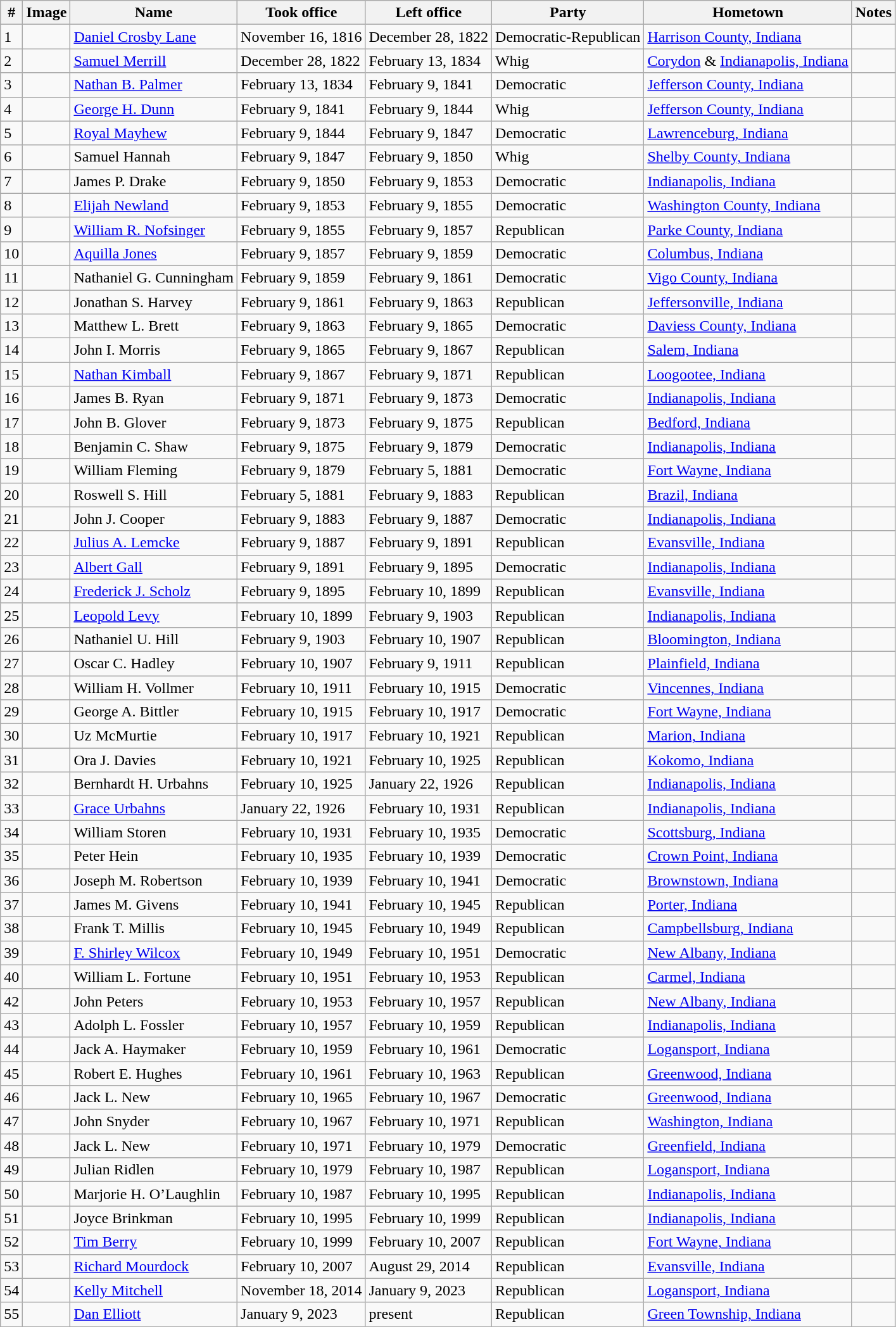<table class="wikitable sortable">
<tr>
<th>#</th>
<th>Image</th>
<th>Name</th>
<th>Took office</th>
<th>Left office</th>
<th>Party</th>
<th>Hometown</th>
<th>Notes</th>
</tr>
<tr>
<td>1</td>
<td></td>
<td><a href='#'>Daniel Crosby Lane</a></td>
<td>November 16, 1816</td>
<td>December 28, 1822</td>
<td>Democratic-Republican</td>
<td><a href='#'>Harrison County, Indiana</a></td>
<td></td>
</tr>
<tr>
<td>2</td>
<td></td>
<td><a href='#'>Samuel Merrill</a></td>
<td>December 28, 1822</td>
<td>February 13, 1834</td>
<td>Whig</td>
<td><a href='#'>Corydon</a> & <a href='#'>Indianapolis, Indiana</a></td>
<td></td>
</tr>
<tr>
<td>3</td>
<td></td>
<td><a href='#'>Nathan B. Palmer</a></td>
<td>February 13, 1834</td>
<td>February 9, 1841</td>
<td>Democratic</td>
<td><a href='#'>Jefferson County, Indiana</a></td>
<td></td>
</tr>
<tr>
<td>4</td>
<td></td>
<td><a href='#'>George H. Dunn</a></td>
<td>February 9, 1841</td>
<td>February 9, 1844</td>
<td>Whig</td>
<td><a href='#'>Jefferson County, Indiana</a></td>
<td></td>
</tr>
<tr>
<td>5</td>
<td></td>
<td><a href='#'>Royal Mayhew</a></td>
<td>February 9, 1844</td>
<td>February 9, 1847</td>
<td>Democratic</td>
<td><a href='#'>Lawrenceburg, Indiana</a></td>
<td></td>
</tr>
<tr>
<td>6</td>
<td></td>
<td>Samuel Hannah</td>
<td>February 9, 1847</td>
<td>February 9, 1850</td>
<td>Whig</td>
<td><a href='#'>Shelby County, Indiana</a></td>
<td></td>
</tr>
<tr>
<td>7</td>
<td></td>
<td>James P. Drake</td>
<td>February 9, 1850</td>
<td>February 9, 1853</td>
<td>Democratic</td>
<td><a href='#'>Indianapolis, Indiana</a></td>
<td></td>
</tr>
<tr>
<td>8</td>
<td></td>
<td><a href='#'>Elijah Newland</a></td>
<td>February 9, 1853</td>
<td>February 9, 1855</td>
<td>Democratic</td>
<td><a href='#'>Washington County, Indiana</a></td>
<td></td>
</tr>
<tr>
<td>9</td>
<td></td>
<td><a href='#'>William R. Nofsinger</a></td>
<td>February 9, 1855</td>
<td>February 9, 1857</td>
<td>Republican</td>
<td><a href='#'>Parke County, Indiana</a></td>
<td></td>
</tr>
<tr>
<td>10</td>
<td></td>
<td><a href='#'>Aquilla Jones</a></td>
<td>February 9, 1857</td>
<td>February 9, 1859</td>
<td>Democratic</td>
<td><a href='#'>Columbus, Indiana</a></td>
<td></td>
</tr>
<tr>
<td>11</td>
<td></td>
<td>Nathaniel G. Cunningham</td>
<td>February 9, 1859</td>
<td>February 9, 1861</td>
<td>Democratic</td>
<td><a href='#'>Vigo County, Indiana</a></td>
<td></td>
</tr>
<tr>
<td>12</td>
<td></td>
<td>Jonathan S. Harvey</td>
<td>February 9, 1861</td>
<td>February 9, 1863</td>
<td>Republican</td>
<td><a href='#'>Jeffersonville, Indiana</a></td>
<td></td>
</tr>
<tr>
<td>13</td>
<td></td>
<td>Matthew L. Brett</td>
<td>February 9, 1863</td>
<td>February 9, 1865</td>
<td>Democratic</td>
<td><a href='#'>Daviess County, Indiana</a></td>
<td></td>
</tr>
<tr>
<td>14</td>
<td></td>
<td>John I. Morris</td>
<td>February 9, 1865</td>
<td>February 9, 1867</td>
<td>Republican</td>
<td><a href='#'>Salem, Indiana</a></td>
<td></td>
</tr>
<tr>
<td>15</td>
<td></td>
<td><a href='#'>Nathan Kimball</a></td>
<td>February 9, 1867</td>
<td>February 9, 1871</td>
<td>Republican</td>
<td><a href='#'>Loogootee, Indiana</a></td>
<td></td>
</tr>
<tr>
<td>16</td>
<td></td>
<td>James B. Ryan</td>
<td>February 9, 1871</td>
<td>February 9, 1873</td>
<td>Democratic</td>
<td><a href='#'>Indianapolis, Indiana</a></td>
<td></td>
</tr>
<tr>
<td>17</td>
<td></td>
<td>John B. Glover</td>
<td>February 9, 1873</td>
<td>February 9, 1875</td>
<td>Republican</td>
<td><a href='#'>Bedford, Indiana</a></td>
<td></td>
</tr>
<tr>
<td>18</td>
<td></td>
<td>Benjamin C. Shaw</td>
<td>February 9, 1875</td>
<td>February 9, 1879</td>
<td>Democratic</td>
<td><a href='#'>Indianapolis, Indiana</a></td>
<td></td>
</tr>
<tr>
<td>19</td>
<td></td>
<td>William Fleming</td>
<td>February 9, 1879</td>
<td>February 5, 1881</td>
<td>Democratic</td>
<td><a href='#'>Fort Wayne, Indiana</a></td>
<td></td>
</tr>
<tr>
<td>20</td>
<td></td>
<td>Roswell S. Hill</td>
<td>February 5, 1881</td>
<td>February 9, 1883</td>
<td>Republican</td>
<td><a href='#'>Brazil, Indiana</a></td>
<td></td>
</tr>
<tr>
<td>21</td>
<td></td>
<td>John J. Cooper</td>
<td>February 9, 1883</td>
<td>February 9, 1887</td>
<td>Democratic</td>
<td><a href='#'>Indianapolis, Indiana</a></td>
<td></td>
</tr>
<tr>
<td>22</td>
<td></td>
<td><a href='#'>Julius A. Lemcke</a></td>
<td>February 9, 1887</td>
<td>February 9, 1891</td>
<td>Republican</td>
<td><a href='#'>Evansville, Indiana</a></td>
<td></td>
</tr>
<tr>
<td>23</td>
<td></td>
<td><a href='#'>Albert Gall</a></td>
<td>February 9, 1891</td>
<td>February 9, 1895</td>
<td>Democratic</td>
<td><a href='#'>Indianapolis, Indiana</a></td>
<td></td>
</tr>
<tr>
<td>24</td>
<td></td>
<td><a href='#'>Frederick J. Scholz</a></td>
<td>February 9, 1895</td>
<td>February 10, 1899</td>
<td>Republican</td>
<td><a href='#'>Evansville, Indiana</a></td>
<td></td>
</tr>
<tr>
<td>25</td>
<td></td>
<td><a href='#'>Leopold Levy</a></td>
<td>February 10, 1899</td>
<td>February 9, 1903</td>
<td>Republican</td>
<td><a href='#'>Indianapolis, Indiana</a></td>
<td></td>
</tr>
<tr>
<td>26</td>
<td></td>
<td>Nathaniel U. Hill</td>
<td>February 9, 1903</td>
<td>February 10, 1907</td>
<td>Republican</td>
<td><a href='#'>Bloomington, Indiana</a></td>
<td></td>
</tr>
<tr>
<td>27</td>
<td></td>
<td>Oscar C. Hadley</td>
<td>February 10, 1907</td>
<td>February 9, 1911</td>
<td>Republican</td>
<td><a href='#'>Plainfield, Indiana</a></td>
<td></td>
</tr>
<tr>
<td>28</td>
<td></td>
<td>William H. Vollmer</td>
<td>February 10, 1911</td>
<td>February 10, 1915</td>
<td>Democratic</td>
<td><a href='#'>Vincennes, Indiana</a></td>
<td></td>
</tr>
<tr>
<td>29</td>
<td></td>
<td>George A. Bittler</td>
<td>February 10, 1915</td>
<td>February 10, 1917</td>
<td>Democratic</td>
<td><a href='#'>Fort Wayne, Indiana</a></td>
<td></td>
</tr>
<tr>
<td>30</td>
<td></td>
<td>Uz McMurtie</td>
<td>February 10, 1917</td>
<td>February 10, 1921</td>
<td>Republican</td>
<td><a href='#'>Marion, Indiana</a></td>
<td></td>
</tr>
<tr>
<td>31</td>
<td></td>
<td>Ora J. Davies</td>
<td>February 10, 1921</td>
<td>February 10, 1925</td>
<td>Republican</td>
<td><a href='#'>Kokomo, Indiana</a></td>
<td></td>
</tr>
<tr>
<td>32</td>
<td></td>
<td>Bernhardt H. Urbahns</td>
<td>February 10, 1925</td>
<td>January 22, 1926</td>
<td>Republican</td>
<td><a href='#'>Indianapolis, Indiana</a></td>
<td></td>
</tr>
<tr>
<td>33</td>
<td></td>
<td><a href='#'>Grace Urbahns</a></td>
<td>January 22, 1926</td>
<td>February 10, 1931</td>
<td>Republican</td>
<td><a href='#'>Indianapolis, Indiana</a></td>
<td></td>
</tr>
<tr>
<td>34</td>
<td></td>
<td>William Storen</td>
<td>February 10, 1931</td>
<td>February 10, 1935</td>
<td>Democratic</td>
<td><a href='#'>Scottsburg, Indiana</a></td>
<td></td>
</tr>
<tr>
<td>35</td>
<td></td>
<td>Peter Hein</td>
<td>February 10, 1935</td>
<td>February 10, 1939</td>
<td>Democratic</td>
<td><a href='#'>Crown Point, Indiana</a></td>
<td></td>
</tr>
<tr>
<td>36</td>
<td></td>
<td>Joseph M. Robertson</td>
<td>February 10, 1939</td>
<td>February 10, 1941</td>
<td>Democratic</td>
<td><a href='#'>Brownstown, Indiana</a></td>
<td></td>
</tr>
<tr>
<td>37</td>
<td></td>
<td>James M. Givens</td>
<td>February 10, 1941</td>
<td>February 10, 1945</td>
<td>Republican</td>
<td><a href='#'>Porter, Indiana</a></td>
<td></td>
</tr>
<tr>
<td>38</td>
<td></td>
<td>Frank T. Millis</td>
<td>February 10, 1945</td>
<td>February 10, 1949</td>
<td>Republican</td>
<td><a href='#'>Campbellsburg, Indiana</a></td>
<td></td>
</tr>
<tr>
<td>39</td>
<td></td>
<td><a href='#'>F. Shirley Wilcox</a></td>
<td>February 10, 1949</td>
<td>February 10, 1951</td>
<td>Democratic</td>
<td><a href='#'>New Albany, Indiana</a></td>
<td></td>
</tr>
<tr>
<td>40</td>
<td></td>
<td>William L. Fortune</td>
<td>February 10, 1951</td>
<td>February 10, 1953</td>
<td>Republican</td>
<td><a href='#'>Carmel, Indiana</a></td>
<td></td>
</tr>
<tr>
<td>42</td>
<td></td>
<td>John Peters</td>
<td>February 10, 1953</td>
<td>February 10, 1957</td>
<td>Republican</td>
<td><a href='#'>New Albany, Indiana</a></td>
<td></td>
</tr>
<tr>
<td>43</td>
<td></td>
<td>Adolph L. Fossler</td>
<td>February 10, 1957</td>
<td>February 10, 1959</td>
<td>Republican</td>
<td><a href='#'>Indianapolis, Indiana</a></td>
<td></td>
</tr>
<tr>
<td>44</td>
<td></td>
<td>Jack A. Haymaker</td>
<td>February 10, 1959</td>
<td>February 10, 1961</td>
<td>Democratic</td>
<td><a href='#'>Logansport, Indiana</a></td>
<td></td>
</tr>
<tr>
<td>45</td>
<td></td>
<td>Robert E. Hughes</td>
<td>February 10, 1961</td>
<td>February 10, 1963</td>
<td>Republican</td>
<td><a href='#'>Greenwood, Indiana</a></td>
<td></td>
</tr>
<tr>
<td>46</td>
<td></td>
<td>Jack L. New</td>
<td>February 10, 1965</td>
<td>February 10, 1967</td>
<td>Democratic</td>
<td><a href='#'>Greenwood, Indiana</a></td>
<td></td>
</tr>
<tr>
<td>47</td>
<td></td>
<td>John Snyder</td>
<td>February 10, 1967</td>
<td>February 10, 1971</td>
<td>Republican</td>
<td><a href='#'>Washington, Indiana</a></td>
<td></td>
</tr>
<tr>
<td>48</td>
<td></td>
<td>Jack L. New</td>
<td>February 10, 1971</td>
<td>February 10, 1979</td>
<td>Democratic</td>
<td><a href='#'>Greenfield, Indiana</a></td>
<td></td>
</tr>
<tr>
<td>49</td>
<td></td>
<td>Julian Ridlen</td>
<td>February 10, 1979</td>
<td>February 10, 1987</td>
<td>Republican</td>
<td><a href='#'>Logansport, Indiana</a></td>
<td></td>
</tr>
<tr>
<td>50</td>
<td></td>
<td>Marjorie H. O’Laughlin</td>
<td>February 10, 1987</td>
<td>February 10, 1995</td>
<td>Republican</td>
<td><a href='#'>Indianapolis, Indiana</a></td>
<td></td>
</tr>
<tr>
<td>51</td>
<td></td>
<td>Joyce Brinkman</td>
<td>February 10, 1995</td>
<td>February 10, 1999</td>
<td>Republican</td>
<td><a href='#'>Indianapolis, Indiana</a></td>
<td></td>
</tr>
<tr>
<td>52</td>
<td></td>
<td><a href='#'>Tim Berry</a></td>
<td>February 10, 1999</td>
<td>February 10, 2007</td>
<td>Republican</td>
<td><a href='#'>Fort Wayne, Indiana</a></td>
<td></td>
</tr>
<tr>
<td>53</td>
<td></td>
<td><a href='#'>Richard Mourdock</a></td>
<td>February 10, 2007</td>
<td>August 29, 2014</td>
<td>Republican</td>
<td><a href='#'>Evansville, Indiana</a></td>
<td></td>
</tr>
<tr>
<td>54</td>
<td></td>
<td><a href='#'>Kelly Mitchell</a></td>
<td>November 18, 2014</td>
<td>January 9, 2023</td>
<td>Republican</td>
<td><a href='#'>Logansport, Indiana</a></td>
<td></td>
</tr>
<tr>
<td>55</td>
<td></td>
<td><a href='#'>Dan Elliott</a></td>
<td>January 9, 2023</td>
<td>present</td>
<td>Republican</td>
<td><a href='#'>Green Township, Indiana</a></td>
<td></td>
</tr>
</table>
